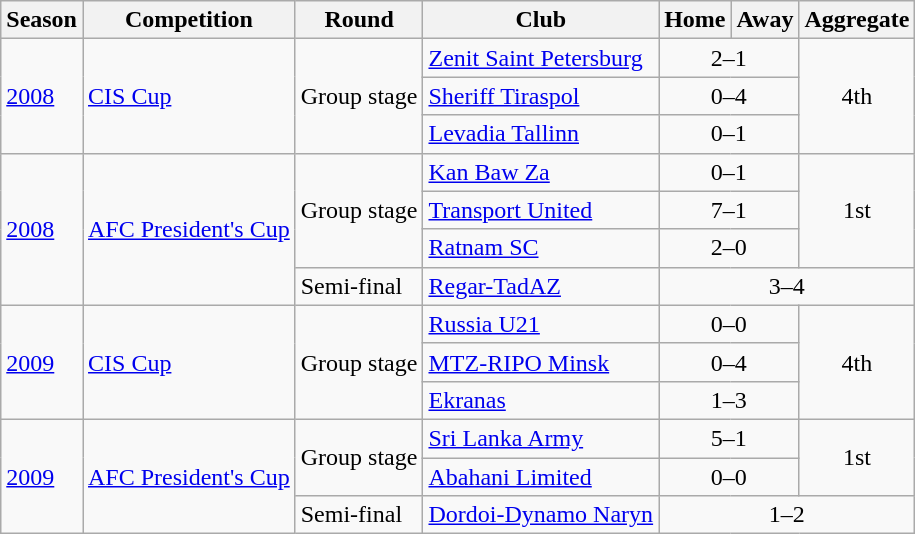<table class="wikitable">
<tr>
<th>Season</th>
<th>Competition</th>
<th>Round</th>
<th>Club</th>
<th>Home</th>
<th>Away</th>
<th>Aggregate</th>
</tr>
<tr>
<td rowspan="3"><a href='#'>2008</a></td>
<td rowspan="3"><a href='#'>CIS Cup</a></td>
<td rowspan="3">Group stage</td>
<td> <a href='#'>Zenit Saint Petersburg</a></td>
<td colspan=2; style="text-align:center;">2–1</td>
<td rowspan=3; style="text-align:center;">4th</td>
</tr>
<tr>
<td> <a href='#'>Sheriff Tiraspol</a></td>
<td colspan=2; style="text-align:center;">0–4</td>
</tr>
<tr>
<td> <a href='#'>Levadia Tallinn</a></td>
<td colspan=2; style="text-align:center;">0–1</td>
</tr>
<tr>
<td rowspan="4"><a href='#'>2008</a></td>
<td rowspan="4"><a href='#'>AFC President's Cup</a></td>
<td rowspan="3">Group stage</td>
<td> <a href='#'>Kan Baw Za</a></td>
<td colspan=2; style="text-align:center;">0–1</td>
<td rowspan=3; style="text-align:center;">1st</td>
</tr>
<tr>
<td> <a href='#'>Transport United</a></td>
<td colspan=2; style="text-align:center;">7–1</td>
</tr>
<tr>
<td> <a href='#'>Ratnam SC</a></td>
<td colspan=2; style="text-align:center;">2–0</td>
</tr>
<tr>
<td>Semi-final</td>
<td> <a href='#'>Regar-TadAZ</a></td>
<td colspan=3; style="text-align:center;">3–4</td>
</tr>
<tr>
<td rowspan="3"><a href='#'>2009</a></td>
<td rowspan="3"><a href='#'>CIS Cup</a></td>
<td rowspan="3">Group stage</td>
<td> <a href='#'>Russia U21</a></td>
<td colspan=2; style="text-align:center;">0–0</td>
<td rowspan=3; style="text-align:center;">4th</td>
</tr>
<tr>
<td> <a href='#'>MTZ-RIPO Minsk</a></td>
<td colspan=2; style="text-align:center;">0–4</td>
</tr>
<tr>
<td> <a href='#'>Ekranas</a></td>
<td colspan=2; style="text-align:center;">1–3</td>
</tr>
<tr>
<td rowspan="3"><a href='#'>2009</a></td>
<td rowspan="3"><a href='#'>AFC President's Cup</a></td>
<td rowspan="2">Group stage</td>
<td> <a href='#'>Sri Lanka Army</a></td>
<td colspan=2; style="text-align:center;">5–1</td>
<td rowspan=2; style="text-align:center;">1st</td>
</tr>
<tr>
<td> <a href='#'>Abahani Limited</a></td>
<td colspan=2; style="text-align:center;">0–0</td>
</tr>
<tr>
<td>Semi-final</td>
<td> <a href='#'>Dordoi-Dynamo Naryn</a></td>
<td colspan=3; style="text-align:center;">1–2</td>
</tr>
</table>
